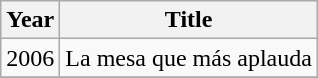<table class="wikitable sortable">
<tr>
<th>Year</th>
<th>Title</th>
</tr>
<tr>
<td>2006</td>
<td>La mesa que más aplauda</td>
</tr>
<tr>
</tr>
</table>
